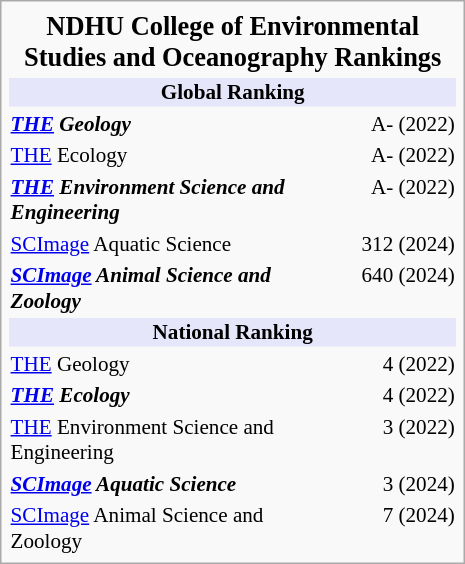<table class="infobox" style="width:22em; text-align:center; font-size:88%;">
<tr>
<td colspan=2 style="font-size:125%; text-align:center"><strong>NDHU College of Environmental Studies and Oceanography Rankings</strong></td>
</tr>
<tr>
<th colspan="2" style="background:lavender ;text-align:center">Global Ranking</th>
</tr>
<tr>
<td style="text-align:left; width:70%"><strong><em><a href='#'>THE</a><em> Geology<strong></td>
<td style="text-align:right;">A- (2022)</td>
</tr>
<tr>
<td style="text-align:left; width:70%"></em></strong><a href='#'>THE</a></em> Ecology</strong></td>
<td style="text-align:right;">A- (2022)</td>
</tr>
<tr>
<td style="text-align:left; width:70%"><strong><em><a href='#'>THE</a><em> Environment Science and Engineering<strong></td>
<td style="text-align:right;">A- (2022)</td>
</tr>
<tr>
<td style="text-align:left; width:60%"></em></strong><a href='#'>SCImage</a></em> Aquatic Science</strong></td>
<td style="text-align:right;">312 (2024)</td>
</tr>
<tr>
<td style="text-align:left; width:60%"><strong><em><a href='#'>SCImage</a><em> Animal Science and Zoology<strong></td>
<td style="text-align:right;">640 (2024)</td>
</tr>
<tr>
<th colspan="2" style="background:lavender ;text-align:center">National Ranking</th>
</tr>
<tr>
<td style="text-align:left; width:70%"></em></strong><a href='#'>THE</a></em> Geology</strong></td>
<td style="text-align:right;">4 (2022)</td>
</tr>
<tr>
<td style="text-align:left; width:70%"><strong><em><a href='#'>THE</a><em> Ecology<strong></td>
<td style="text-align:right;">4 (2022)</td>
</tr>
<tr>
<td style="text-align:left; width:70%"></em></strong><a href='#'>THE</a></em> Environment Science and Engineering</strong></td>
<td style="text-align:right;">3 (2022)</td>
</tr>
<tr>
<td style="text-align:left; width:70%"><strong><em><a href='#'>SCImage</a><em> Aquatic Science<strong></td>
<td style="text-align:right;">3 (2024)</td>
</tr>
<tr>
<td style="text-align:left; width:70%"></em></strong><a href='#'>SCImage</a></em> Animal Science and Zoology</strong></td>
<td style="text-align:right;">7 (2024)</td>
</tr>
</table>
